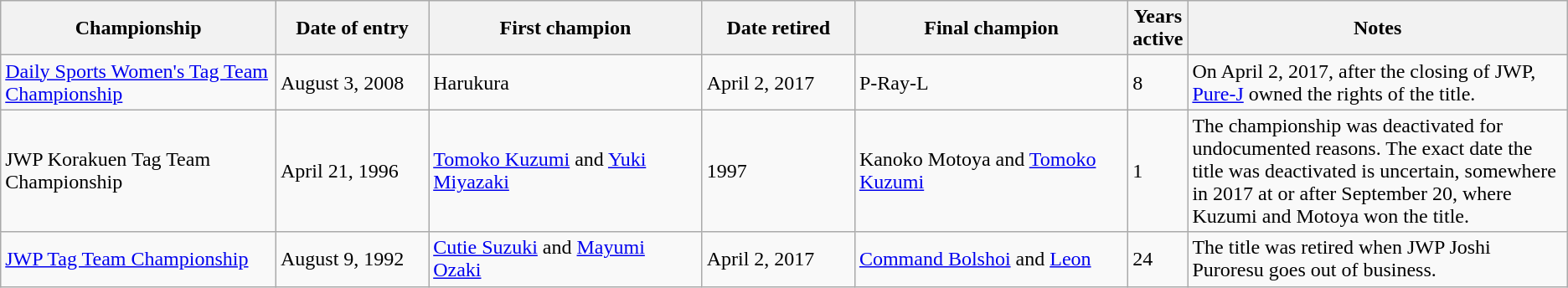<table class="wikitable sortable" border="2">
<tr>
<th width="18%">Championship</th>
<th width="10%">Date of entry</th>
<th class="unsortable" width="18%">First champion</th>
<th width="10%">Date retired</th>
<th class="unsortable" width="18%">Final champion</th>
<th width="0">Years active</th>
<th class="unsortable" width="25%">Notes</th>
</tr>
<tr>
<td><a href='#'>Daily Sports Women's Tag Team Championship</a></td>
<td>August 3, 2008</td>
<td>Harukura<br></td>
<td>April 2, 2017</td>
<td>P-Ray-L<br></td>
<td>8</td>
<td>On April 2, 2017, after the closing of JWP, <a href='#'>Pure-J</a> owned the rights of the title.</td>
</tr>
<tr>
<td>JWP Korakuen Tag Team Championship</td>
<td>April 21, 1996</td>
<td><a href='#'>Tomoko Kuzumi</a> and <a href='#'>Yuki Miyazaki</a></td>
<td>1997</td>
<td>Kanoko Motoya and <a href='#'>Tomoko Kuzumi</a></td>
<td>1</td>
<td>The championship was deactivated for undocumented reasons. The exact date the title was deactivated is uncertain, somewhere in 2017 at or after September 20, where Kuzumi and Motoya won the title.</td>
</tr>
<tr>
<td><a href='#'>JWP Tag Team Championship</a></td>
<td>August 9, 1992</td>
<td><a href='#'>Cutie Suzuki</a> and <a href='#'>Mayumi Ozaki</a></td>
<td>April 2, 2017</td>
<td><a href='#'>Command Bolshoi</a> and <a href='#'>Leon</a></td>
<td>24</td>
<td>The title was retired when JWP Joshi Puroresu goes out of business.</td>
</tr>
</table>
